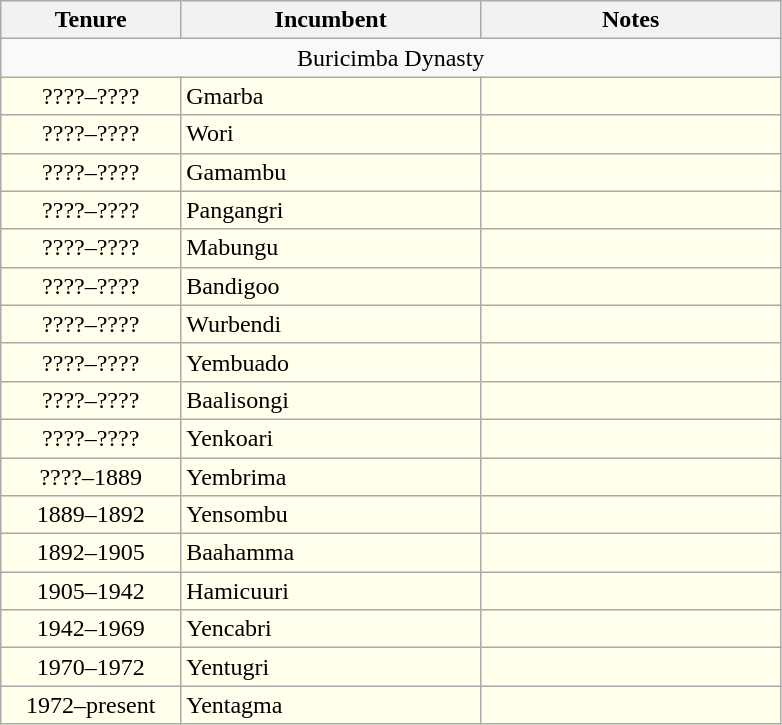<table class="wikitable">
<tr align=left>
<th width="18%">Tenure</th>
<th width="30%">Incumbent</th>
<th width="30%">Notes</th>
</tr>
<tr valign=top>
<td colspan="3" align=center>Buricimba Dynasty</td>
</tr>
<tr valign=top bgcolor="#ffffec">
<td align=center>????–????</td>
<td>Gmarba</td>
<td></td>
</tr>
<tr valign=top bgcolor="#ffffec">
<td align=center>????–????</td>
<td>Wori</td>
<td></td>
</tr>
<tr valign=top bgcolor="#ffffec">
<td align=center>????–????</td>
<td>Gamambu</td>
<td></td>
</tr>
<tr valign=top bgcolor="#ffffec">
<td align=center>????–????</td>
<td>Pangangri</td>
<td></td>
</tr>
<tr valign=top bgcolor="#ffffec">
<td align=center>????–????</td>
<td>Mabungu</td>
<td></td>
</tr>
<tr valign=top bgcolor="#ffffec">
<td align=center>????–????</td>
<td>Bandigoo</td>
<td></td>
</tr>
<tr valign=top bgcolor="#ffffec">
<td align=center>????–????</td>
<td>Wurbendi</td>
<td></td>
</tr>
<tr valign=top bgcolor="#ffffec">
<td align=center>????–????</td>
<td>Yembuado</td>
<td></td>
</tr>
<tr valign=top bgcolor="#ffffec">
<td align=center>????–????</td>
<td>Baalisongi</td>
<td></td>
</tr>
<tr valign=top bgcolor="#ffffec">
<td align=center>????–????</td>
<td>Yenkoari</td>
<td></td>
</tr>
<tr valign=top bgcolor="#ffffec">
<td align=center>????–1889</td>
<td>Yembrima</td>
<td></td>
</tr>
<tr valign=top bgcolor="#ffffec">
<td align=center>1889–1892</td>
<td>Yensombu</td>
<td></td>
</tr>
<tr valign=top bgcolor="#ffffec">
<td align=center>1892–1905</td>
<td>Baahamma</td>
<td></td>
</tr>
<tr valign=top bgcolor="#ffffec">
<td align=center>1905–1942</td>
<td>Hamicuuri</td>
<td></td>
</tr>
<tr valign=top bgcolor="#ffffec">
<td align=center>1942–1969</td>
<td>Yencabri</td>
<td></td>
</tr>
<tr valign=top bgcolor="#ffffec">
<td align=center>1970–1972</td>
<td>Yentugri</td>
<td></td>
</tr>
<tr valign=top bgcolor="#ffffec">
<td align=center>1972–present</td>
<td>Yentagma</td>
<td></td>
</tr>
</table>
